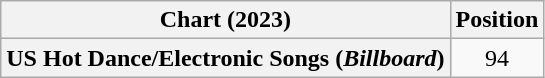<table class="wikitable sortable plainrowheaders" style="text-align:center">
<tr>
<th scope="col">Chart (2023)</th>
<th scope="col">Position</th>
</tr>
<tr>
<th scope="row">US Hot Dance/Electronic Songs (<em>Billboard</em>)</th>
<td>94</td>
</tr>
</table>
